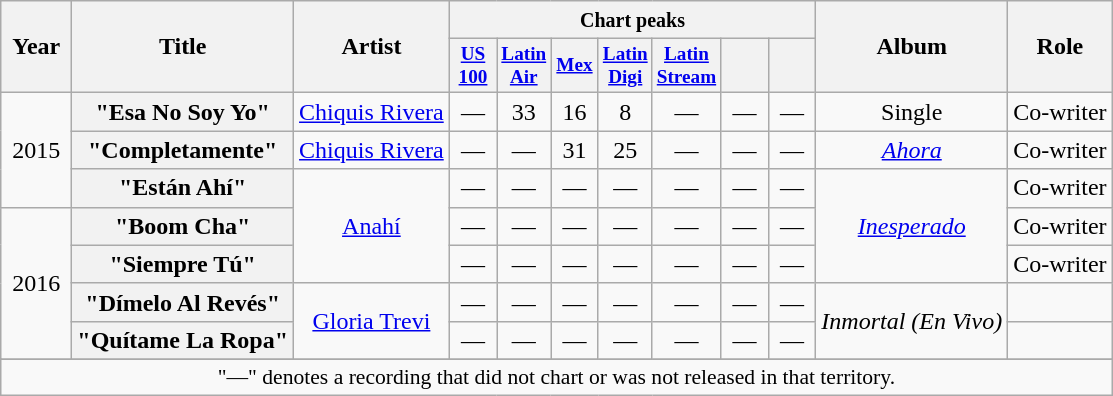<table class="wikitable plainrowheaders" style="text-align:center;">
<tr>
<th scope="col" rowspan="2" style="width:2.5em;">Year</th>
<th scope="col" rowspan="2">Title</th>
<th scope="col" rowspan="2">Artist</th>
<th scope="col" colspan="7"><small>Chart peaks</small></th>
<th scope="col" rowspan="2">Album</th>
<th scope="col" rowspan="2">Role</th>
</tr>
<tr>
<th style="width:2em;font-size:80%;"><a href='#'>US<br>100</a></th>
<th style="width:2em;font-size:80%;"><a href='#'>Latin Air</a></th>
<th style="width:2em;font-size:80%;"><a href='#'>Mex</a></th>
<th style="width:2em;font-size:80%;"><a href='#'>Latin Digi</a></th>
<th style="width:2em;font-size:80%;"><a href='#'>Latin Stream</a></th>
<th style="width:2em;font-size:80%;"></th>
<th style="width:2em;font-size:80%;"></th>
</tr>
<tr>
<td rowspan="3">2015</td>
<th scope="row">"Esa No Soy Yo"</th>
<td><a href='#'>Chiquis Rivera</a></td>
<td>—</td>
<td>33</td>
<td>16</td>
<td>8</td>
<td>—</td>
<td>—</td>
<td>—</td>
<td>Single</td>
<td align=left>Co-writer</td>
</tr>
<tr>
<th scope="row">"Completamente"</th>
<td><a href='#'>Chiquis Rivera</a></td>
<td>—</td>
<td>—</td>
<td>31</td>
<td>25</td>
<td>—</td>
<td>—</td>
<td>—</td>
<td><em><a href='#'>Ahora</a></em></td>
<td align=left>Co-writer</td>
</tr>
<tr>
<th scope="row">"Están Ahí"</th>
<td rowspan="3"><a href='#'>Anahí</a></td>
<td>—</td>
<td>—</td>
<td>—</td>
<td>—</td>
<td>—</td>
<td>—</td>
<td>—</td>
<td rowspan="3"><em><a href='#'>Inesperado</a></em></td>
<td align=left>Co-writer</td>
</tr>
<tr>
<td rowspan="4">2016</td>
<th scope="row">"Boom Cha"</th>
<td>—</td>
<td>—</td>
<td>—</td>
<td>—</td>
<td>—</td>
<td>—</td>
<td>—</td>
<td align=left>Co-writer</td>
</tr>
<tr>
<th scope="row">"Siempre Tú"</th>
<td>—</td>
<td>—</td>
<td>—</td>
<td>—</td>
<td>—</td>
<td>—</td>
<td>—</td>
<td align=left>Co-writer</td>
</tr>
<tr>
<th scope="row">"Dímelo Al Revés"</th>
<td rowspan="2"><a href='#'>Gloria Trevi</a></td>
<td>—</td>
<td>—</td>
<td>—</td>
<td>—</td>
<td>—</td>
<td>—</td>
<td>—</td>
<td rowspan="2"><em>Inmortal (En Vivo)</em></td>
<td align=left></td>
</tr>
<tr>
<th scope="row">"Quítame La Ropa"</th>
<td>—</td>
<td>—</td>
<td>—</td>
<td>—</td>
<td>—</td>
<td>—</td>
<td>—</td>
<td align=left></td>
</tr>
<tr>
</tr>
<tr>
<td colspan="14" style="font-size:90%">"—" denotes a recording that did not chart or was not released in that territory.</td>
</tr>
</table>
